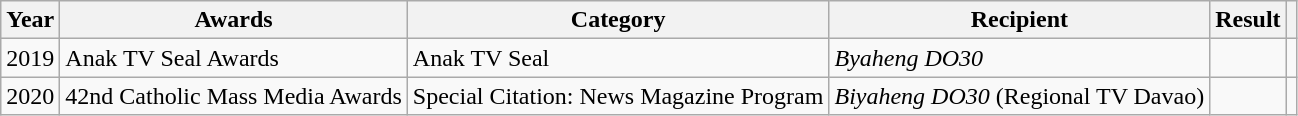<table class="wikitable">
<tr>
<th>Year</th>
<th>Awards</th>
<th>Category</th>
<th>Recipient</th>
<th>Result</th>
<th></th>
</tr>
<tr>
<td>2019</td>
<td>Anak TV Seal Awards</td>
<td>Anak TV Seal</td>
<td><em>Byaheng DO30</em></td>
<td></td>
<td></td>
</tr>
<tr>
<td>2020</td>
<td>42nd Catholic Mass Media Awards</td>
<td>Special Citation: News Magazine Program</td>
<td><em>Biyaheng DO30</em> (Regional TV Davao)</td>
<td></td>
<td></td>
</tr>
</table>
